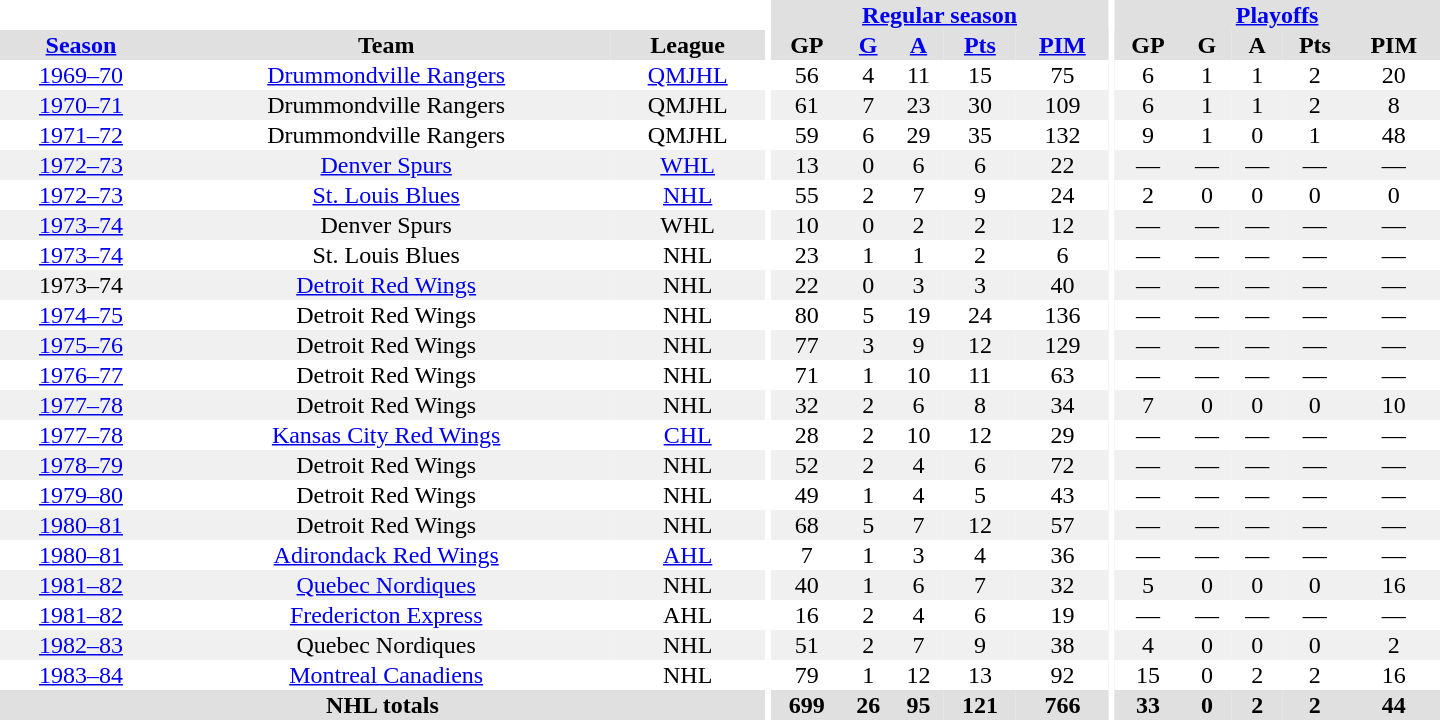<table border="0" cellpadding="1" cellspacing="0" style="text-align:center; width:60em">
<tr bgcolor="#e0e0e0">
<th colspan="3" bgcolor="#ffffff"></th>
<th rowspan="99" bgcolor="#ffffff"></th>
<th colspan="5"><a href='#'>Regular season</a></th>
<th rowspan="99" bgcolor="#ffffff"></th>
<th colspan="5"><a href='#'>Playoffs</a></th>
</tr>
<tr bgcolor="#e0e0e0">
<th><a href='#'>Season</a></th>
<th>Team</th>
<th>League</th>
<th>GP</th>
<th><a href='#'>G</a></th>
<th><a href='#'>A</a></th>
<th><a href='#'>Pts</a></th>
<th><a href='#'>PIM</a></th>
<th>GP</th>
<th>G</th>
<th>A</th>
<th>Pts</th>
<th>PIM</th>
</tr>
<tr>
<td><a href='#'>1969–70</a></td>
<td><a href='#'>Drummondville Rangers</a></td>
<td><a href='#'>QMJHL</a></td>
<td>56</td>
<td>4</td>
<td>11</td>
<td>15</td>
<td>75</td>
<td>6</td>
<td>1</td>
<td>1</td>
<td>2</td>
<td>20</td>
</tr>
<tr bgcolor="#f0f0f0">
<td><a href='#'>1970–71</a></td>
<td>Drummondville Rangers</td>
<td>QMJHL</td>
<td>61</td>
<td>7</td>
<td>23</td>
<td>30</td>
<td>109</td>
<td>6</td>
<td>1</td>
<td>1</td>
<td>2</td>
<td>8</td>
</tr>
<tr>
<td><a href='#'>1971–72</a></td>
<td>Drummondville Rangers</td>
<td>QMJHL</td>
<td>59</td>
<td>6</td>
<td>29</td>
<td>35</td>
<td>132</td>
<td>9</td>
<td>1</td>
<td>0</td>
<td>1</td>
<td>48</td>
</tr>
<tr bgcolor="#f0f0f0">
<td><a href='#'>1972–73</a></td>
<td><a href='#'>Denver Spurs</a></td>
<td><a href='#'>WHL</a></td>
<td>13</td>
<td>0</td>
<td>6</td>
<td>6</td>
<td>22</td>
<td>—</td>
<td>—</td>
<td>—</td>
<td>—</td>
<td>—</td>
</tr>
<tr>
<td><a href='#'>1972–73</a></td>
<td><a href='#'>St. Louis Blues</a></td>
<td><a href='#'>NHL</a></td>
<td>55</td>
<td>2</td>
<td>7</td>
<td>9</td>
<td>24</td>
<td>2</td>
<td>0</td>
<td>0</td>
<td>0</td>
<td>0</td>
</tr>
<tr bgcolor="#f0f0f0">
<td><a href='#'>1973–74</a></td>
<td>Denver Spurs</td>
<td>WHL</td>
<td>10</td>
<td>0</td>
<td>2</td>
<td>2</td>
<td>12</td>
<td>—</td>
<td>—</td>
<td>—</td>
<td>—</td>
<td>—</td>
</tr>
<tr>
<td><a href='#'>1973–74</a></td>
<td>St. Louis Blues</td>
<td>NHL</td>
<td>23</td>
<td>1</td>
<td>1</td>
<td>2</td>
<td>6</td>
<td>—</td>
<td>—</td>
<td>—</td>
<td>—</td>
<td>—</td>
</tr>
<tr bgcolor="#f0f0f0">
<td>1973–74</td>
<td><a href='#'>Detroit Red Wings</a></td>
<td>NHL</td>
<td>22</td>
<td>0</td>
<td>3</td>
<td>3</td>
<td>40</td>
<td>—</td>
<td>—</td>
<td>—</td>
<td>—</td>
<td>—</td>
</tr>
<tr>
<td><a href='#'>1974–75</a></td>
<td>Detroit Red Wings</td>
<td>NHL</td>
<td>80</td>
<td>5</td>
<td>19</td>
<td>24</td>
<td>136</td>
<td>—</td>
<td>—</td>
<td>—</td>
<td>—</td>
<td>—</td>
</tr>
<tr bgcolor="#f0f0f0">
<td><a href='#'>1975–76</a></td>
<td>Detroit Red Wings</td>
<td>NHL</td>
<td>77</td>
<td>3</td>
<td>9</td>
<td>12</td>
<td>129</td>
<td>—</td>
<td>—</td>
<td>—</td>
<td>—</td>
<td>—</td>
</tr>
<tr>
<td><a href='#'>1976–77</a></td>
<td>Detroit Red Wings</td>
<td>NHL</td>
<td>71</td>
<td>1</td>
<td>10</td>
<td>11</td>
<td>63</td>
<td>—</td>
<td>—</td>
<td>—</td>
<td>—</td>
<td>—</td>
</tr>
<tr bgcolor="#f0f0f0">
<td><a href='#'>1977–78</a></td>
<td>Detroit Red Wings</td>
<td>NHL</td>
<td>32</td>
<td>2</td>
<td>6</td>
<td>8</td>
<td>34</td>
<td>7</td>
<td>0</td>
<td>0</td>
<td>0</td>
<td>10</td>
</tr>
<tr>
<td><a href='#'>1977–78</a></td>
<td><a href='#'>Kansas City Red Wings</a></td>
<td><a href='#'>CHL</a></td>
<td>28</td>
<td>2</td>
<td>10</td>
<td>12</td>
<td>29</td>
<td>—</td>
<td>—</td>
<td>—</td>
<td>—</td>
<td>—</td>
</tr>
<tr bgcolor="#f0f0f0">
<td><a href='#'>1978–79</a></td>
<td>Detroit Red Wings</td>
<td>NHL</td>
<td>52</td>
<td>2</td>
<td>4</td>
<td>6</td>
<td>72</td>
<td>—</td>
<td>—</td>
<td>—</td>
<td>—</td>
<td>—</td>
</tr>
<tr>
<td><a href='#'>1979–80</a></td>
<td>Detroit Red Wings</td>
<td>NHL</td>
<td>49</td>
<td>1</td>
<td>4</td>
<td>5</td>
<td>43</td>
<td>—</td>
<td>—</td>
<td>—</td>
<td>—</td>
<td>—</td>
</tr>
<tr bgcolor="#f0f0f0">
<td><a href='#'>1980–81</a></td>
<td>Detroit Red Wings</td>
<td>NHL</td>
<td>68</td>
<td>5</td>
<td>7</td>
<td>12</td>
<td>57</td>
<td>—</td>
<td>—</td>
<td>—</td>
<td>—</td>
<td>—</td>
</tr>
<tr>
<td><a href='#'>1980–81</a></td>
<td><a href='#'>Adirondack Red Wings</a></td>
<td><a href='#'>AHL</a></td>
<td>7</td>
<td>1</td>
<td>3</td>
<td>4</td>
<td>36</td>
<td>—</td>
<td>—</td>
<td>—</td>
<td>—</td>
<td>—</td>
</tr>
<tr bgcolor="#f0f0f0">
<td><a href='#'>1981–82</a></td>
<td><a href='#'>Quebec Nordiques</a></td>
<td>NHL</td>
<td>40</td>
<td>1</td>
<td>6</td>
<td>7</td>
<td>32</td>
<td>5</td>
<td>0</td>
<td>0</td>
<td>0</td>
<td>16</td>
</tr>
<tr>
<td><a href='#'>1981–82</a></td>
<td><a href='#'>Fredericton Express</a></td>
<td>AHL</td>
<td>16</td>
<td>2</td>
<td>4</td>
<td>6</td>
<td>19</td>
<td>—</td>
<td>—</td>
<td>—</td>
<td>—</td>
<td>—</td>
</tr>
<tr bgcolor="#f0f0f0">
<td><a href='#'>1982–83</a></td>
<td>Quebec Nordiques</td>
<td>NHL</td>
<td>51</td>
<td>2</td>
<td>7</td>
<td>9</td>
<td>38</td>
<td>4</td>
<td>0</td>
<td>0</td>
<td>0</td>
<td>2</td>
</tr>
<tr>
<td><a href='#'>1983–84</a></td>
<td><a href='#'>Montreal Canadiens</a></td>
<td>NHL</td>
<td>79</td>
<td>1</td>
<td>12</td>
<td>13</td>
<td>92</td>
<td>15</td>
<td>0</td>
<td>2</td>
<td>2</td>
<td>16</td>
</tr>
<tr bgcolor="#e0e0e0">
<th colspan="3">NHL totals</th>
<th>699</th>
<th>26</th>
<th>95</th>
<th>121</th>
<th>766</th>
<th>33</th>
<th>0</th>
<th>2</th>
<th>2</th>
<th>44</th>
</tr>
</table>
